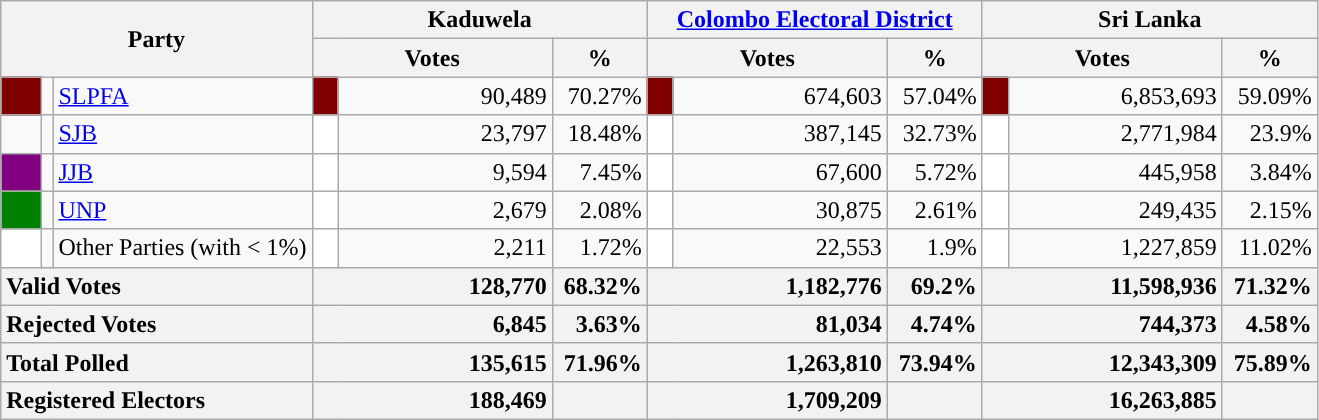<table class="wikitable">
<tr>
<th colspan="3" width="144px"rowspan="2">Party</th>
<th colspan="3" width="216px">Kaduwela</th>
<th colspan="3" width="216px"><a href='#'>Colombo Electoral District</a></th>
<th colspan="3" width="216px">Sri Lanka</th>
</tr>
<tr>
<th colspan="2" width="144px">Votes</th>
<th>%</th>
<th colspan="2" width="144px">Votes</th>
<th>%</th>
<th colspan="2" width="144px">Votes</th>
<th>%</th>
</tr>
<tr>
<td style="background-color:maroon;" width="20px"></td>
<td></td>
<td style="text-align:left;"><a href='#'>SLPFA</a></td>
<td style="background-color:maroon;" width="10px"></td>
<td style="text-align:right;">90,489</td>
<td style="text-align:right;">70.27%</td>
<td style="background-color:maroon;" width="10px"></td>
<td style="text-align:right;">674,603</td>
<td style="text-align:right;">57.04%</td>
<td style="background-color:maroon;" width="10px"></td>
<td style="text-align:right;">6,853,693</td>
<td style="text-align:right;">59.09%</td>
</tr>
<tr>
<td style="background-color:"></td>
<td></td>
<td style="text-align:left;"><a href='#'>SJB</a></td>
<td style="background-color:white;" width="10px"></td>
<td style="text-align:right;">23,797</td>
<td style="text-align:right;">18.48%</td>
<td style="background-color:white;" width="10px"></td>
<td style="text-align:right;">387,145</td>
<td style="text-align:right;">32.73%</td>
<td style="background-color:white;" width="10px"></td>
<td style="text-align:right;">2,771,984</td>
<td style="text-align:right;">23.9%</td>
</tr>
<tr>
<td style="background-color:purple;" width="20px"></td>
<td></td>
<td style="text-align:left;"><a href='#'>JJB</a></td>
<td style="background-color:white;" width="10px"></td>
<td style="text-align:right;">9,594</td>
<td style="text-align:right;">7.45%</td>
<td style="background-color:white;" width="10px"></td>
<td style="text-align:right;">67,600</td>
<td style="text-align:right;">5.72%</td>
<td style="background-color:white;" width="10px"></td>
<td style="text-align:right;">445,958</td>
<td style="text-align:right;">3.84%</td>
</tr>
<tr>
<td style="background-color:green;" width="20px"></td>
<td></td>
<td style="text-align:left;"><a href='#'>UNP</a></td>
<td style="background-color:white;" width="10px"></td>
<td style="text-align:right;">2,679</td>
<td style="text-align:right;">2.08%</td>
<td style="background-color:white;" width="10px"></td>
<td style="text-align:right;">30,875</td>
<td style="text-align:right;">2.61%</td>
<td style="background-color:white;" width="10px"></td>
<td style="text-align:right;">249,435</td>
<td style="text-align:right;">2.15%</td>
</tr>
<tr>
<td style="background-color:white;" width="20px"></td>
<td></td>
<td style="text-align:left;">Other Parties (with < 1%)</td>
<td style="background-color:white;" width="10px"></td>
<td style="text-align:right;">2,211</td>
<td style="text-align:right;">1.72%</td>
<td style="background-color:white;" width="10px"></td>
<td style="text-align:right;">22,553</td>
<td style="text-align:right;">1.9%</td>
<td style="background-color:white;" width="10px"></td>
<td style="text-align:right;">1,227,859</td>
<td style="text-align:right;">11.02%</td>
</tr>
<tr>
<th colspan="3" width="144px"style="text-align:left;">Valid Votes</th>
<th style="text-align:right;"colspan="2" width="144px">128,770</th>
<th style="text-align:right;">68.32%</th>
<th style="text-align:right;"colspan="2" width="144px">1,182,776</th>
<th style="text-align:right;">69.2%</th>
<th style="text-align:right;"colspan="2" width="144px">11,598,936</th>
<th style="text-align:right;">71.32%</th>
</tr>
<tr>
<th colspan="3" width="144px"style="text-align:left;">Rejected Votes</th>
<th style="text-align:right;"colspan="2" width="144px">6,845</th>
<th style="text-align:right;">3.63%</th>
<th style="text-align:right;"colspan="2" width="144px">81,034</th>
<th style="text-align:right;">4.74%</th>
<th style="text-align:right;"colspan="2" width="144px">744,373</th>
<th style="text-align:right;">4.58%</th>
</tr>
<tr>
<th colspan="3" width="144px"style="text-align:left;">Total Polled</th>
<th style="text-align:right;"colspan="2" width="144px">135,615</th>
<th style="text-align:right;">71.96%</th>
<th style="text-align:right;"colspan="2" width="144px">1,263,810</th>
<th style="text-align:right;">73.94%</th>
<th style="text-align:right;"colspan="2" width="144px">12,343,309</th>
<th style="text-align:right;">75.89%</th>
</tr>
<tr>
<th colspan="3" width="144px"style="text-align:left;">Registered Electors</th>
<th style="text-align:right;"colspan="2" width="144px">188,469</th>
<th></th>
<th style="text-align:right;"colspan="2" width="144px">1,709,209</th>
<th></th>
<th style="text-align:right;"colspan="2" width="144px">16,263,885</th>
<th></th>
</tr>
</table>
